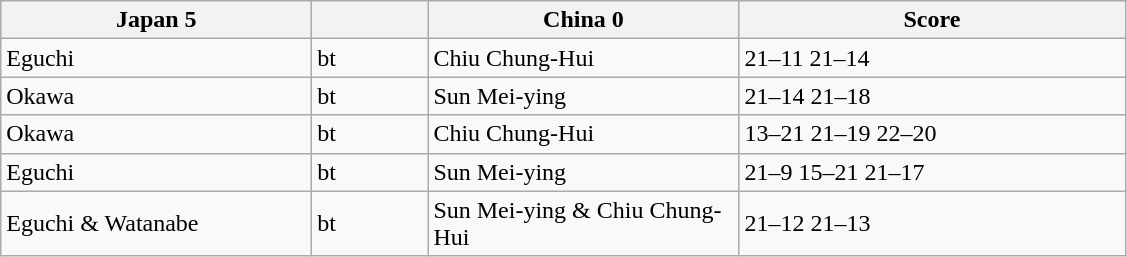<table class="wikitable">
<tr>
<th width=200> Japan 5</th>
<th width=70></th>
<th width=200> China 0</th>
<th width=250>Score</th>
</tr>
<tr>
<td>Eguchi</td>
<td>bt</td>
<td>Chiu Chung-Hui</td>
<td>21–11 21–14</td>
</tr>
<tr>
<td>Okawa</td>
<td>bt</td>
<td>Sun Mei-ying</td>
<td>21–14 21–18</td>
</tr>
<tr>
<td>Okawa</td>
<td>bt</td>
<td>Chiu Chung-Hui</td>
<td>13–21 21–19 22–20</td>
</tr>
<tr>
<td>Eguchi</td>
<td>bt</td>
<td>Sun Mei-ying</td>
<td>21–9 15–21 21–17</td>
</tr>
<tr>
<td>Eguchi & Watanabe</td>
<td>bt</td>
<td>Sun Mei-ying & Chiu Chung-Hui</td>
<td>21–12 21–13</td>
</tr>
</table>
